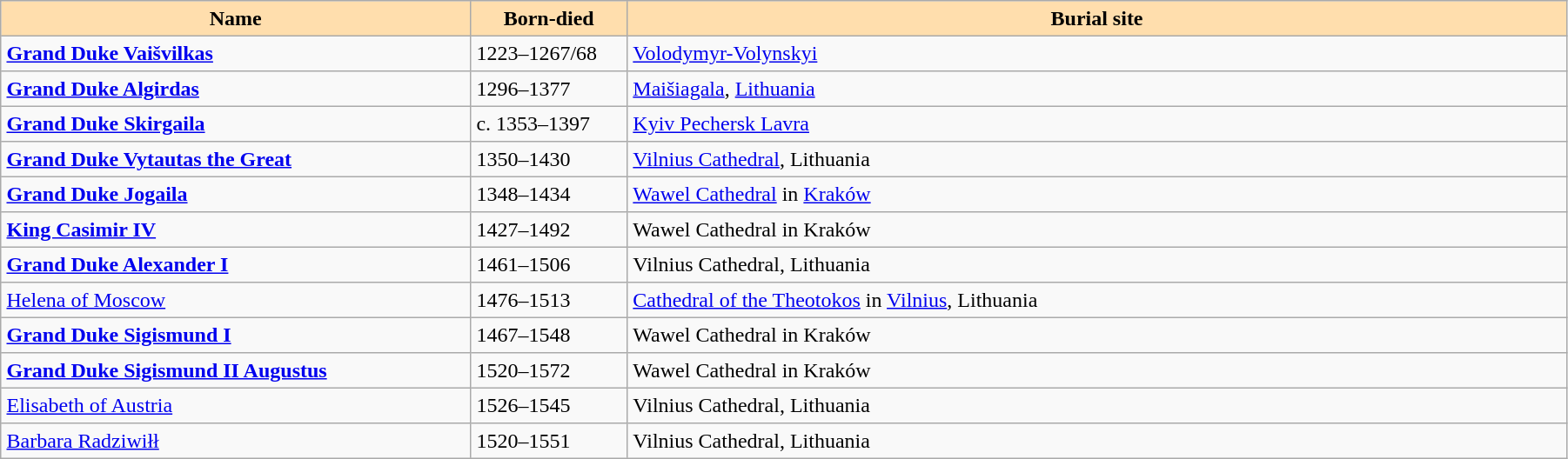<table width = "95%" border = 1 border="1" cellpadding="4" cellspacing="0" style="margin: 0.5em 1em 0.5em 0; background: #f9f9f9; border: 1px #aaa solid; border-collapse: collapse;">
<tr>
<th width="30%" bgcolor="#ffdead">Name</th>
<th width="10%" bgcolor="#ffdead">Born-died</th>
<th width="90%" bgcolor="#ffdead">Burial site</th>
</tr>
<tr>
<td><strong><a href='#'>Grand Duke Vaišvilkas</a></strong></td>
<td>1223–1267/68</td>
<td><a href='#'>Volodymyr-Volynskyi</a></td>
</tr>
<tr>
<td><strong><a href='#'>Grand Duke Algirdas</a></strong></td>
<td>1296–1377</td>
<td><a href='#'>Maišiagala</a>, <a href='#'>Lithuania</a></td>
</tr>
<tr>
<td><strong><a href='#'>Grand Duke Skirgaila</a></strong></td>
<td>c. 1353–1397</td>
<td><a href='#'>Kyiv Pechersk Lavra</a></td>
</tr>
<tr>
<td><strong><a href='#'>Grand Duke Vytautas the Great</a></strong></td>
<td>1350–1430</td>
<td><a href='#'>Vilnius Cathedral</a>, Lithuania</td>
</tr>
<tr>
<td><strong><a href='#'>Grand Duke Jogaila</a></strong></td>
<td>1348–1434</td>
<td><a href='#'>Wawel Cathedral</a> in <a href='#'>Kraków</a></td>
</tr>
<tr>
<td><strong><a href='#'>King Casimir IV</a></strong></td>
<td>1427–1492</td>
<td>Wawel Cathedral in Kraków</td>
</tr>
<tr>
<td><strong><a href='#'>Grand Duke Alexander I</a></strong></td>
<td>1461–1506</td>
<td>Vilnius Cathedral, Lithuania</td>
</tr>
<tr>
<td><a href='#'>Helena of Moscow</a></td>
<td>1476–1513</td>
<td><a href='#'>Cathedral of the Theotokos</a> in <a href='#'>Vilnius</a>, Lithuania</td>
</tr>
<tr>
<td><strong><a href='#'>Grand Duke Sigismund I</a></strong></td>
<td>1467–1548</td>
<td>Wawel Cathedral in Kraków</td>
</tr>
<tr>
<td><strong><a href='#'>Grand Duke Sigismund II Augustus</a></strong></td>
<td>1520–1572</td>
<td>Wawel Cathedral in Kraków</td>
</tr>
<tr>
<td><a href='#'>Elisabeth of Austria</a></td>
<td>1526–1545</td>
<td>Vilnius Cathedral, Lithuania</td>
</tr>
<tr>
<td><a href='#'>Barbara Radziwiłł</a></td>
<td>1520–1551</td>
<td>Vilnius Cathedral, Lithuania</td>
</tr>
</table>
